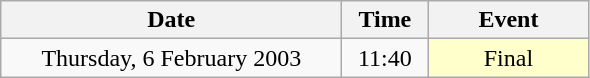<table class = "wikitable" style="text-align:center;">
<tr>
<th width=220>Date</th>
<th width=50>Time</th>
<th width=100>Event</th>
</tr>
<tr>
<td>Thursday, 6 February 2003</td>
<td>11:40</td>
<td bgcolor=ffffcc>Final</td>
</tr>
</table>
